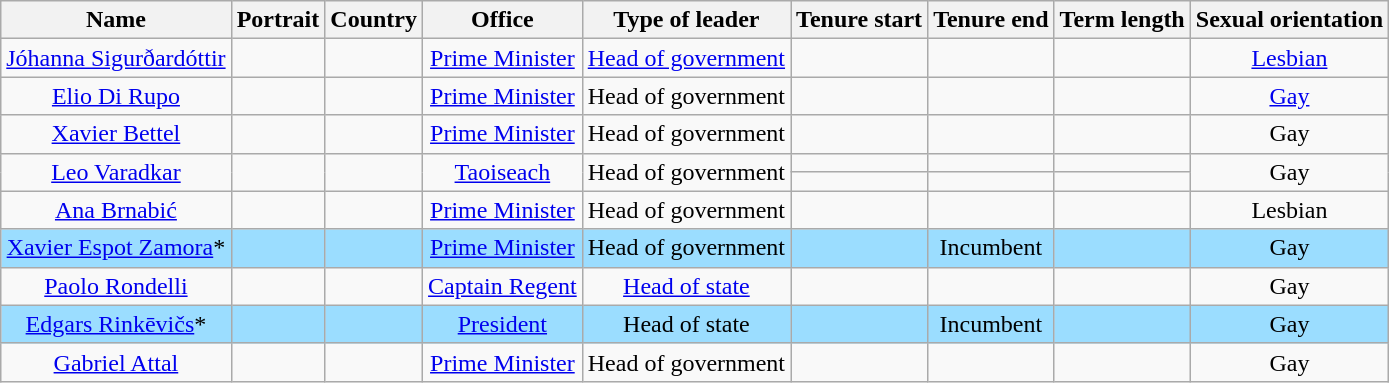<table class="wikitable sortable" style="text-align:center">
<tr>
<th>Name</th>
<th class=unsortable>Portrait</th>
<th>Country</th>
<th>Office</th>
<th>Type of leader</th>
<th>Tenure start</th>
<th>Tenure end</th>
<th>Term length</th>
<th>Sexual orientation</th>
</tr>
<tr>
<td><a href='#'>Jóhanna Sigurðardóttir</a></td>
<td></td>
<td></td>
<td><a href='#'>Prime Minister</a></td>
<td><a href='#'>Head of government</a></td>
<td></td>
<td></td>
<td></td>
<td><a href='#'>Lesbian</a></td>
</tr>
<tr>
<td><a href='#'>Elio Di Rupo</a></td>
<td></td>
<td></td>
<td><a href='#'>Prime Minister</a></td>
<td>Head of government</td>
<td></td>
<td></td>
<td></td>
<td><a href='#'>Gay</a></td>
</tr>
<tr>
<td><a href='#'>Xavier Bettel</a></td>
<td></td>
<td></td>
<td><a href='#'>Prime Minister</a></td>
<td>Head of government</td>
<td></td>
<td></td>
<td></td>
<td>Gay</td>
</tr>
<tr>
<td rowspan=2><a href='#'>Leo Varadkar</a></td>
<td rowspan=2></td>
<td rowspan=2></td>
<td rowspan=2><a href='#'>Taoiseach</a></td>
<td rowspan=2>Head of government</td>
<td></td>
<td></td>
<td></td>
<td rowspan=2>Gay</td>
</tr>
<tr>
<td></td>
<td></td>
<td></td>
</tr>
<tr>
<td><a href='#'>Ana Brnabić</a></td>
<td></td>
<td></td>
<td><a href='#'>Prime Minister</a></td>
<td>Head of government</td>
<td></td>
<td></td>
<td></td>
<td>Lesbian</td>
</tr>
<tr style="background:#9BDDFF">
<td><a href='#'>Xavier Espot Zamora</a>*</td>
<td></td>
<td></td>
<td><a href='#'>Prime Minister</a></td>
<td>Head of government</td>
<td></td>
<td>Incumbent</td>
<td></td>
<td>Gay</td>
</tr>
<tr>
<td><a href='#'>Paolo Rondelli</a></td>
<td></td>
<td></td>
<td><a href='#'>Captain Regent</a></td>
<td><a href='#'>Head of state</a></td>
<td></td>
<td></td>
<td></td>
<td>Gay</td>
</tr>
<tr style="background:#9BDDFF">
<td><a href='#'>Edgars Rinkēvičs</a>*</td>
<td></td>
<td></td>
<td><a href='#'>President</a></td>
<td>Head of state</td>
<td></td>
<td>Incumbent</td>
<td></td>
<td>Gay</td>
</tr>
<tr>
<td><a href='#'>Gabriel Attal</a></td>
<td></td>
<td></td>
<td><a href='#'>Prime Minister</a></td>
<td>Head of government</td>
<td></td>
<td></td>
<td></td>
<td>Gay</td>
</tr>
</table>
